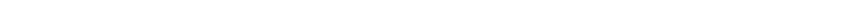<table style="width:88%; text-align:center;">
<tr style="color:white;">
<td style="background:"><strong>4</strong></td>
<td style="background:"><strong>28</strong></td>
</tr>
</table>
